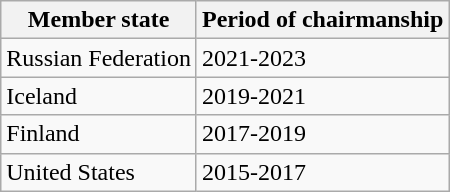<table class="wikitable">
<tr>
<th>Member state</th>
<th>Period of chairmanship</th>
</tr>
<tr>
<td>Russian Federation</td>
<td>2021-2023</td>
</tr>
<tr>
<td>Iceland</td>
<td>2019-2021</td>
</tr>
<tr>
<td>Finland</td>
<td>2017-2019</td>
</tr>
<tr>
<td>United States</td>
<td>2015-2017</td>
</tr>
</table>
